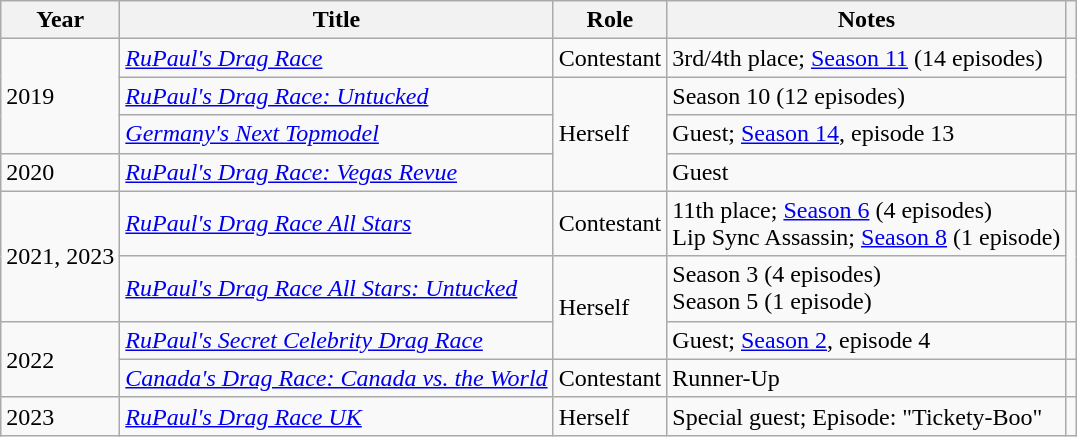<table class="wikitable">
<tr>
<th>Year</th>
<th>Title</th>
<th>Role</th>
<th>Notes</th>
<th style="text-align: center;" class="unsortable"></th>
</tr>
<tr>
<td rowspan="3">2019</td>
<td><em><a href='#'>RuPaul's Drag Race</a></em></td>
<td>Contestant</td>
<td>3rd/4th place; <a href='#'>Season 11</a> (14 episodes)</td>
<td rowspan="2" style="text-align: center;"></td>
</tr>
<tr>
<td><em><a href='#'>RuPaul's Drag Race: Untucked</a></em></td>
<td rowspan="3">Herself</td>
<td>Season 10 (12 episodes)</td>
</tr>
<tr>
<td><em><a href='#'>Germany's Next Topmodel</a></em></td>
<td>Guest; <a href='#'>Season 14</a>, episode 13</td>
<td style="text-align: center;"></td>
</tr>
<tr>
<td>2020</td>
<td><em><a href='#'>RuPaul's Drag Race: Vegas Revue</a></em></td>
<td>Guest</td>
<td style="text-align: center;"></td>
</tr>
<tr>
<td rowspan="2">2021, 2023</td>
<td><em><a href='#'>RuPaul's Drag Race All Stars</a></em></td>
<td>Contestant</td>
<td>11th place; <a href='#'>Season 6</a> (4 episodes)<br>Lip Sync Assassin; <a href='#'>Season 8</a> (1 episode)</td>
<td rowspan="2" style="text-align: center;"></td>
</tr>
<tr>
<td scope="row"><em><a href='#'>RuPaul's Drag Race All Stars: Untucked</a></em></td>
<td rowspan="2">Herself</td>
<td>Season 3 (4 episodes)<br> Season 5 (1 episode)</td>
</tr>
<tr>
<td rowspan="2">2022</td>
<td><em><a href='#'>RuPaul's Secret Celebrity Drag Race</a></em></td>
<td>Guest; <a href='#'>Season 2</a>, episode 4</td>
<td style="text-align: center;"></td>
</tr>
<tr>
<td><em><a href='#'>Canada's Drag Race: Canada vs. the World</a></em></td>
<td>Contestant</td>
<td>Runner-Up</td>
<td style="text-align: center;"></td>
</tr>
<tr>
<td>2023</td>
<td><em><a href='#'>RuPaul's Drag Race UK</a></em></td>
<td>Herself</td>
<td>Special guest; Episode: "Tickety-Boo"</td>
<td></td>
</tr>
</table>
